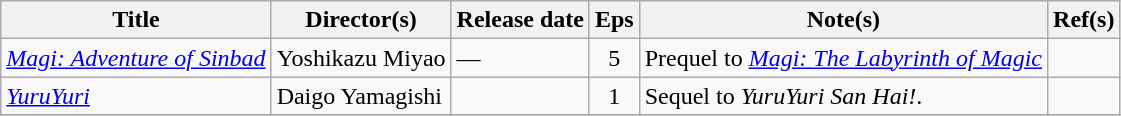<table class="wikitable sortable">
<tr>
<th scope="col">Title</th>
<th scope="col">Director(s)</th>
<th scope="col">Release date</th>
<th scope="col" class="unsortable">Eps</th>
<th scope="col" class="unsortable">Note(s)</th>
<th scope="col" class="unsortable">Ref(s)</th>
</tr>
<tr>
<td><em><a href='#'>Magi: Adventure of Sinbad</a></em></td>
<td>Yoshikazu Miyao</td>
<td> — </td>
<td style="text-align:center">5</td>
<td>Prequel to <em><a href='#'>Magi: The Labyrinth of Magic</a></em></td>
<td style="text-align:center"></td>
</tr>
<tr>
<td><em><a href='#'>YuruYuri</a></em></td>
<td>Daigo Yamagishi</td>
<td></td>
<td style="text-align:center">1</td>
<td>Sequel to <em>YuruYuri San Hai!</em>.</td>
<td style="text-align:center"></td>
</tr>
<tr>
</tr>
</table>
